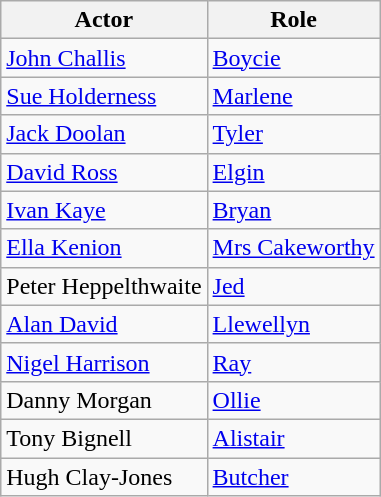<table class="wikitable">
<tr>
<th>Actor</th>
<th>Role</th>
</tr>
<tr>
<td><a href='#'>John Challis</a></td>
<td><a href='#'>Boycie</a></td>
</tr>
<tr>
<td><a href='#'>Sue Holderness</a></td>
<td><a href='#'>Marlene</a></td>
</tr>
<tr>
<td><a href='#'>Jack Doolan</a></td>
<td><a href='#'>Tyler</a></td>
</tr>
<tr>
<td><a href='#'>David Ross</a></td>
<td><a href='#'>Elgin</a></td>
</tr>
<tr>
<td><a href='#'>Ivan Kaye</a></td>
<td><a href='#'>Bryan</a></td>
</tr>
<tr>
<td><a href='#'>Ella Kenion</a></td>
<td><a href='#'>Mrs Cakeworthy</a></td>
</tr>
<tr>
<td>Peter Heppelthwaite</td>
<td><a href='#'>Jed</a></td>
</tr>
<tr>
<td><a href='#'>Alan David</a></td>
<td><a href='#'>Llewellyn</a></td>
</tr>
<tr>
<td><a href='#'>Nigel Harrison</a></td>
<td><a href='#'>Ray</a></td>
</tr>
<tr>
<td>Danny Morgan</td>
<td><a href='#'>Ollie</a></td>
</tr>
<tr>
<td>Tony Bignell</td>
<td><a href='#'>Alistair</a></td>
</tr>
<tr>
<td>Hugh Clay-Jones</td>
<td><a href='#'>Butcher</a></td>
</tr>
</table>
